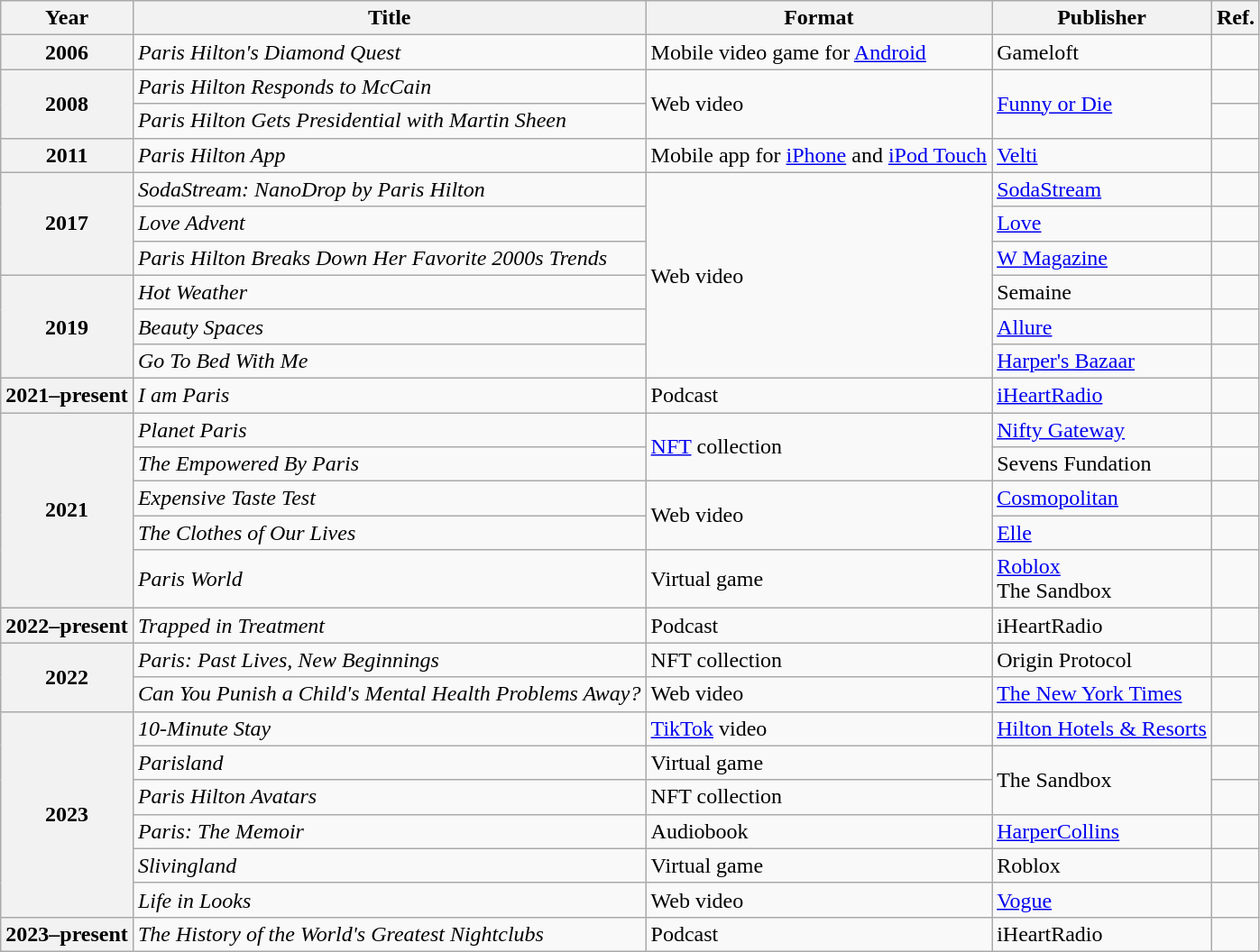<table class="wikitable sortable">
<tr>
<th>Year</th>
<th>Title</th>
<th>Format</th>
<th>Publisher</th>
<th class="unsortable">Ref.</th>
</tr>
<tr>
<th scope=row>2006</th>
<td><em>Paris Hilton's Diamond Quest</em></td>
<td>Mobile video game for <a href='#'>Android</a></td>
<td>Gameloft</td>
<td></td>
</tr>
<tr>
<th rowspan="2"!scope=row>2008</th>
<td><em>Paris Hilton Responds to McCain</em></td>
<td rowspan="2">Web video</td>
<td rowspan="2"><a href='#'>Funny or Die</a></td>
<td></td>
</tr>
<tr>
<td><em>Paris Hilton Gets Presidential with Martin Sheen</em></td>
<td></td>
</tr>
<tr>
<th scope=row>2011</th>
<td><em>Paris Hilton App</em></td>
<td>Mobile app for <a href='#'>iPhone</a> and <a href='#'>iPod Touch</a></td>
<td><a href='#'>Velti</a></td>
<td></td>
</tr>
<tr>
<th rowspan="3"!scope=row>2017</th>
<td><em>SodaStream: NanoDrop by Paris Hilton</em></td>
<td rowspan="6">Web video</td>
<td><a href='#'>SodaStream</a></td>
<td></td>
</tr>
<tr>
<td><em>Love Advent</em></td>
<td><a href='#'>Love</a></td>
<td></td>
</tr>
<tr>
<td><em>Paris Hilton Breaks Down Her Favorite 2000s Trends</em></td>
<td><a href='#'>W Magazine</a></td>
<td></td>
</tr>
<tr>
<th rowspan="3"!scope=row>2019</th>
<td><em>Hot Weather</em></td>
<td>Semaine</td>
<td></td>
</tr>
<tr>
<td><em>Beauty Spaces</em></td>
<td><a href='#'>Allure</a></td>
<td></td>
</tr>
<tr>
<td><em>Go To Bed With Me</em></td>
<td><a href='#'>Harper's Bazaar</a></td>
<td></td>
</tr>
<tr>
<th scope=row>2021–present</th>
<td><em>I am Paris</em></td>
<td>Podcast</td>
<td><a href='#'>iHeartRadio</a></td>
<td></td>
</tr>
<tr>
<th rowspan="5"!scope=row>2021</th>
<td><em>Planet Paris</em></td>
<td rowspan="2"><a href='#'>NFT</a> collection</td>
<td><a href='#'>Nifty Gateway</a></td>
<td></td>
</tr>
<tr>
<td><em>The Empowered By Paris</em></td>
<td>Sevens Fundation</td>
<td></td>
</tr>
<tr>
<td><em>Expensive Taste Test</em></td>
<td rowspan="2">Web video</td>
<td><a href='#'>Cosmopolitan</a></td>
<td></td>
</tr>
<tr>
<td><em>The Clothes of Our Lives</em></td>
<td><a href='#'>Elle</a></td>
<td></td>
</tr>
<tr>
<td><em>Paris World</em></td>
<td>Virtual game</td>
<td><a href='#'>Roblox</a><br>The Sandbox</td>
<td></td>
</tr>
<tr>
<th scope=row>2022–present</th>
<td><em>Trapped in Treatment</em></td>
<td>Podcast</td>
<td>iHeartRadio</td>
<td></td>
</tr>
<tr>
<th rowspan="2"!scope=row>2022</th>
<td><em>Paris: Past Lives, New Beginnings</em></td>
<td>NFT collection</td>
<td>Origin Protocol</td>
<td></td>
</tr>
<tr>
<td><em>Can You Punish a Child's Mental Health Problems Away?</em></td>
<td>Web video</td>
<td><a href='#'>The New York Times</a></td>
<td></td>
</tr>
<tr>
<th rowspan="6"!scope=row>2023</th>
<td><em>10-Minute Stay</em></td>
<td><a href='#'>TikTok</a> video</td>
<td><a href='#'>Hilton Hotels & Resorts</a></td>
<td></td>
</tr>
<tr>
<td><em>Parisland</em></td>
<td>Virtual game</td>
<td rowspan="2">The Sandbox</td>
<td></td>
</tr>
<tr>
<td><em>Paris Hilton Avatars</em></td>
<td>NFT collection</td>
<td></td>
</tr>
<tr>
<td><em>Paris: The Memoir</em></td>
<td>Audiobook</td>
<td><a href='#'>HarperCollins</a></td>
<td></td>
</tr>
<tr>
<td><em>Slivingland</em></td>
<td>Virtual game</td>
<td>Roblox</td>
<td></td>
</tr>
<tr>
<td><em>Life in Looks</em></td>
<td>Web video</td>
<td><a href='#'>Vogue</a></td>
<td></td>
</tr>
<tr>
<th scope=row>2023–present</th>
<td><em>The History of the World's Greatest Nightclubs</em></td>
<td>Podcast</td>
<td>iHeartRadio</td>
<td></td>
</tr>
</table>
